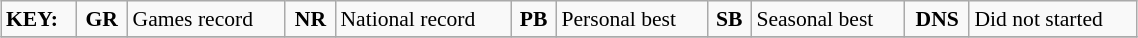<table class="wikitable" style="margin:0.5em auto; font-size:90%;position:relative;" width=60%>
<tr>
<td><strong>KEY:</strong></td>
<td align=center><strong>GR</strong></td>
<td>Games record</td>
<td align=center><strong>NR</strong></td>
<td>National record</td>
<td align=center><strong>PB</strong></td>
<td>Personal best</td>
<td align=center><strong>SB</strong></td>
<td>Seasonal best</td>
<td align=center><strong>DNS</strong></td>
<td>Did not started</td>
</tr>
<tr>
</tr>
</table>
